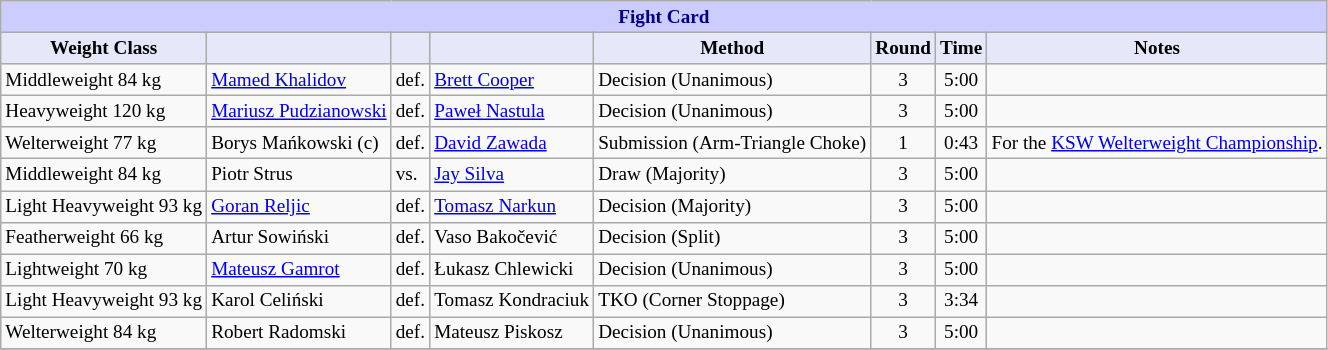<table class="wikitable" style="font-size: 80%;">
<tr>
<th colspan="8" style="background-color: #ccf; color: #000080; text-align: center;"><strong>Fight Card</strong></th>
</tr>
<tr>
<th colspan="1" style="background-color: #E6E8FA; color: #000000; text-align: center;">Weight Class</th>
<th colspan="1" style="background-color: #E6E8FA; color: #000000; text-align: center;"></th>
<th colspan="1" style="background-color: #E6E8FA; color: #000000; text-align: center;"></th>
<th colspan="1" style="background-color: #E6E8FA; color: #000000; text-align: center;"></th>
<th colspan="1" style="background-color: #E6E8FA; color: #000000; text-align: center;">Method</th>
<th colspan="1" style="background-color: #E6E8FA; color: #000000; text-align: center;">Round</th>
<th colspan="1" style="background-color: #E6E8FA; color: #000000; text-align: center;">Time</th>
<th colspan="1" style="background-color: #E6E8FA; color: #000000; text-align: center;">Notes</th>
</tr>
<tr>
<td>Middleweight 84 kg</td>
<td> <a href='#'>Mamed Khalidov</a></td>
<td>def.</td>
<td> <a href='#'>Brett Cooper</a></td>
<td>Decision (Unanimous)</td>
<td align=center>3</td>
<td align=center>5:00</td>
<td></td>
</tr>
<tr>
<td>Heavyweight 120 kg</td>
<td> <a href='#'>Mariusz Pudzianowski</a></td>
<td>def.</td>
<td> <a href='#'>Paweł Nastula</a></td>
<td>Decision (Unanimous)</td>
<td align=center>3</td>
<td align=center>5:00</td>
<td></td>
</tr>
<tr>
<td>Welterweight 77 kg</td>
<td> Borys Mańkowski (c)</td>
<td>def.</td>
<td> <a href='#'>David Zawada</a></td>
<td>Submission (Arm-Triangle Choke)</td>
<td align=center>1</td>
<td align=center>0:43</td>
<td>For the <a href='#'>KSW Welterweight Championship</a>.</td>
</tr>
<tr>
<td>Middleweight 84 kg</td>
<td> Piotr Strus</td>
<td>vs.</td>
<td> <a href='#'>Jay Silva</a></td>
<td>Draw (Majority)</td>
<td align=center>3</td>
<td align=center>5:00</td>
<td></td>
</tr>
<tr>
<td>Light Heavyweight 93 kg</td>
<td> <a href='#'>Goran Reljic</a></td>
<td>def.</td>
<td> <a href='#'>Tomasz Narkun</a></td>
<td>Decision (Majority)</td>
<td align=center>3</td>
<td align=center>5:00</td>
<td></td>
</tr>
<tr>
<td>Featherweight 66 kg</td>
<td> Artur Sowiński</td>
<td>def.</td>
<td> Vaso Bakočević</td>
<td>Decision (Split)</td>
<td align=center>3</td>
<td align=center>5:00</td>
<td></td>
</tr>
<tr>
<td>Lightweight 70 kg</td>
<td> <a href='#'>Mateusz Gamrot</a></td>
<td>def.</td>
<td> Łukasz Chlewicki</td>
<td>Decision (Unanimous)</td>
<td align=center>3</td>
<td align=center>5:00</td>
<td></td>
</tr>
<tr>
<td>Light Heavyweight 93 kg</td>
<td> Karol Celiński</td>
<td>def.</td>
<td> Tomasz Kondraciuk</td>
<td>TKO (Corner Stoppage)</td>
<td align=center>3</td>
<td align=center>3:34</td>
<td></td>
</tr>
<tr>
<td>Welterweight 84 kg</td>
<td> Robert Radomski</td>
<td>def.</td>
<td> Mateusz Piskosz</td>
<td>Decision (Unanimous)</td>
<td align=center>3</td>
<td align=center>5:00</td>
<td></td>
</tr>
<tr>
</tr>
</table>
